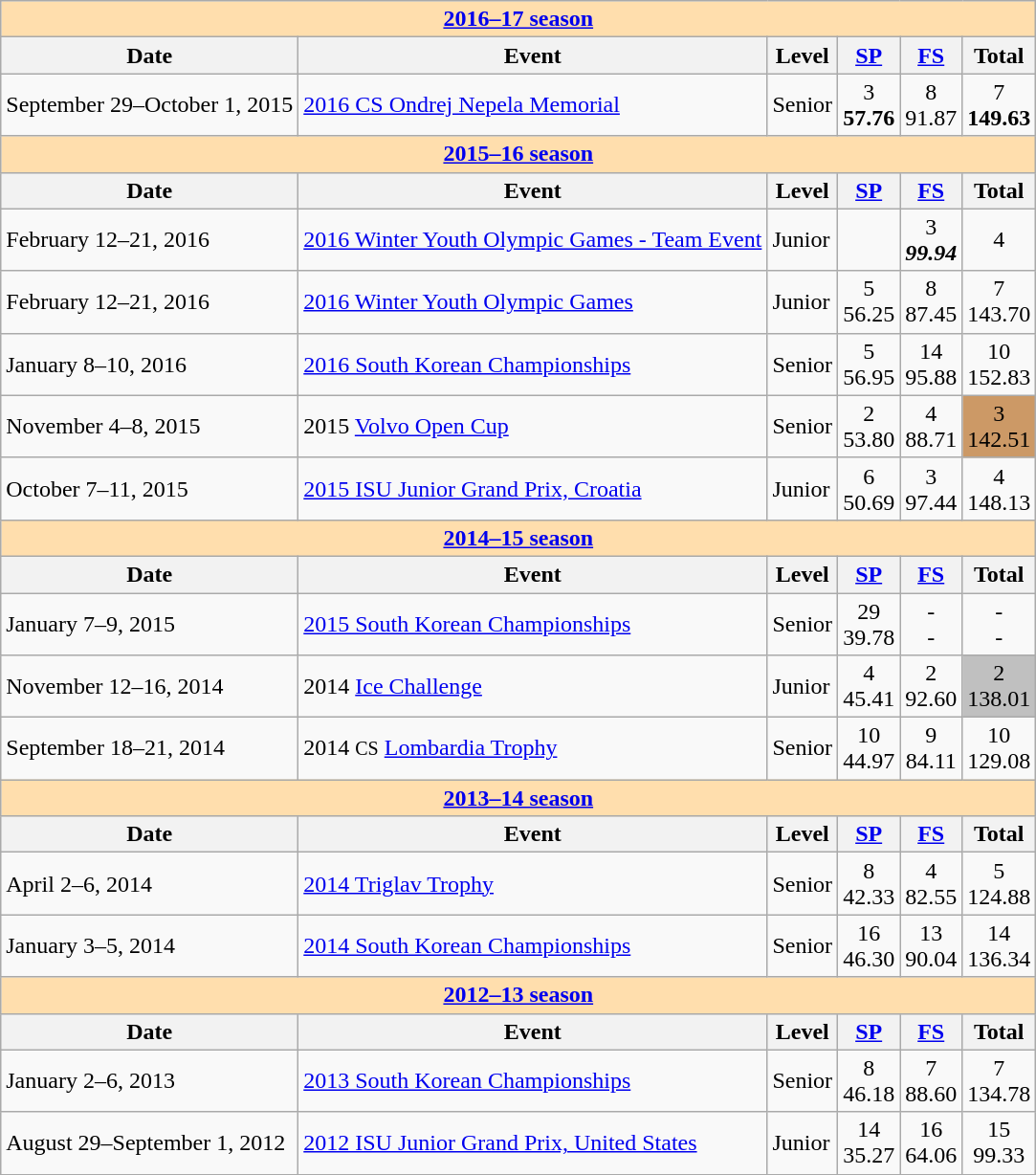<table class="wikitable">
<tr>
<th style="background-color: #ffdead;" colspan=6 align=center><a href='#'>2016–17 season</a></th>
</tr>
<tr>
<th>Date</th>
<th>Event</th>
<th>Level</th>
<th><a href='#'>SP</a></th>
<th><a href='#'>FS</a></th>
<th>Total</th>
</tr>
<tr>
<td>September 29–October 1, 2015</td>
<td><a href='#'>2016 CS Ondrej Nepela Memorial</a></td>
<td>Senior</td>
<td align=center>3 <br> <strong>57.76</strong></td>
<td align=center>8 <br> 91.87</td>
<td align=center>7 <br> <strong>149.63</strong></td>
</tr>
<tr>
<th style="background-color: #ffdead;" colspan=6 align=center><a href='#'>2015–16 season</a></th>
</tr>
<tr>
<th>Date</th>
<th>Event</th>
<th>Level</th>
<th><a href='#'>SP</a></th>
<th><a href='#'>FS</a></th>
<th>Total</th>
</tr>
<tr>
<td>February 12–21, 2016</td>
<td><a href='#'>2016 Winter Youth Olympic Games - Team Event</a></td>
<td>Junior</td>
<td align=center></td>
<td align=center>3 <br> <strong><em>99.94</em></strong></td>
<td align=center>4</td>
</tr>
<tr>
<td>February 12–21, 2016</td>
<td><a href='#'>2016 Winter Youth Olympic Games</a></td>
<td>Junior</td>
<td align=center>5 <br> 56.25</td>
<td align=center>8 <br> 87.45</td>
<td align=center>7 <br> 143.70</td>
</tr>
<tr>
<td>January 8–10, 2016</td>
<td><a href='#'>2016 South Korean Championships</a></td>
<td>Senior</td>
<td align=center>5 <br> 56.95</td>
<td align=center>14 <br> 95.88</td>
<td align=center>10 <br> 152.83</td>
</tr>
<tr>
<td>November 4–8, 2015</td>
<td>2015 <a href='#'>Volvo Open Cup</a></td>
<td>Senior</td>
<td align=center>2 <br> 53.80</td>
<td align=center>4 <br> 88.71</td>
<td align=center bgcolor=cc9966>3 <br> 142.51</td>
</tr>
<tr>
<td>October 7–11, 2015</td>
<td><a href='#'>2015 ISU Junior Grand Prix, Croatia</a></td>
<td>Junior</td>
<td align=center>6 <br> 50.69</td>
<td align=center>3 <br> 97.44</td>
<td align=center>4 <br> 148.13</td>
</tr>
<tr>
<th style="background-color: #ffdead;" colspan=6 align=center><a href='#'>2014–15 season</a></th>
</tr>
<tr>
<th>Date</th>
<th>Event</th>
<th>Level</th>
<th><a href='#'>SP</a></th>
<th><a href='#'>FS</a></th>
<th>Total</th>
</tr>
<tr>
<td>January 7–9, 2015</td>
<td><a href='#'>2015 South Korean Championships</a></td>
<td>Senior</td>
<td align=center>29 <br> 39.78</td>
<td align=center>- <br> -</td>
<td align=center>- <br> -</td>
</tr>
<tr>
<td>November 12–16, 2014</td>
<td>2014 <a href='#'>Ice Challenge</a></td>
<td>Junior</td>
<td align=center>4 <br> 45.41</td>
<td align=center>2 <br> 92.60</td>
<td align=center bgcolor=silver>2 <br> 138.01</td>
</tr>
<tr>
<td>September 18–21, 2014</td>
<td>2014 <small>CS</small> <a href='#'>Lombardia Trophy</a></td>
<td>Senior</td>
<td align=center>10 <br> 44.97</td>
<td align=center>9 <br> 84.11</td>
<td align=center>10 <br> 129.08</td>
</tr>
<tr>
<th style="background-color: #ffdead;" colspan=6 align=center><a href='#'>2013–14 season</a></th>
</tr>
<tr>
<th>Date</th>
<th>Event</th>
<th>Level</th>
<th><a href='#'>SP</a></th>
<th><a href='#'>FS</a></th>
<th>Total</th>
</tr>
<tr>
<td>April 2–6, 2014</td>
<td><a href='#'>2014 Triglav Trophy</a></td>
<td>Senior</td>
<td align=center>8 <br> 42.33</td>
<td align=center>4 <br> 82.55</td>
<td align=center>5 <br> 124.88</td>
</tr>
<tr>
<td>January 3–5, 2014</td>
<td><a href='#'>2014 South Korean Championships</a></td>
<td>Senior</td>
<td align=center>16 <br> 46.30</td>
<td align=center>13 <br> 90.04</td>
<td align=center>14 <br> 136.34</td>
</tr>
<tr>
<th style="background-color: #ffdead;" colspan=6 align=center><a href='#'>2012–13 season</a></th>
</tr>
<tr>
<th>Date</th>
<th>Event</th>
<th>Level</th>
<th><a href='#'>SP</a></th>
<th><a href='#'>FS</a></th>
<th>Total</th>
</tr>
<tr>
<td>January 2–6, 2013</td>
<td><a href='#'>2013 South Korean Championships</a></td>
<td>Senior</td>
<td align=center>8 <br> 46.18</td>
<td align=center>7 <br> 88.60</td>
<td align=center>7 <br> 134.78</td>
</tr>
<tr>
<td>August 29–September 1, 2012</td>
<td><a href='#'>2012 ISU Junior Grand Prix, United States</a></td>
<td>Junior</td>
<td align=center>14 <br> 35.27</td>
<td align=center>16 <br> 64.06</td>
<td align=center>15 <br> 99.33</td>
</tr>
<tr>
</tr>
</table>
